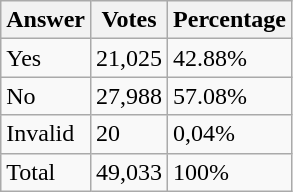<table class="wikitable">
<tr>
<th>Answer</th>
<th>Votes</th>
<th>Percentage</th>
</tr>
<tr>
<td>Yes</td>
<td>21,025</td>
<td>42.88%</td>
</tr>
<tr>
<td>No</td>
<td>27,988</td>
<td>57.08%</td>
</tr>
<tr>
<td>Invalid</td>
<td>20</td>
<td>0,04%</td>
</tr>
<tr>
<td>Total</td>
<td>49,033</td>
<td>100%</td>
</tr>
</table>
